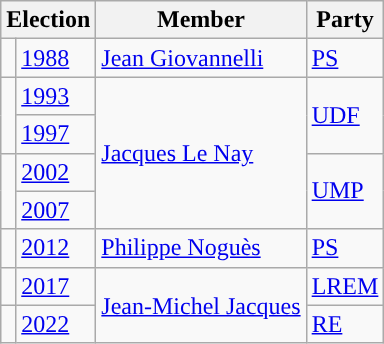<table class="wikitable">
<tr>
<th colspan="2">Election</th>
<th>Member</th>
<th>Party</th>
</tr>
<tr>
<td style="color:inherit;background-color: "></td>
<td><a href='#'>1988</a></td>
<td><a href='#'>Jean Giovannelli</a></td>
<td><a href='#'>PS</a></td>
</tr>
<tr>
<td rowspan="2" style="background-color: "></td>
<td><a href='#'>1993</a></td>
<td rowspan="4"><a href='#'>Jacques Le Nay</a></td>
<td rowspan="2"><a href='#'>UDF</a></td>
</tr>
<tr>
<td><a href='#'>1997</a></td>
</tr>
<tr>
<td rowspan="2" style="background-color: "></td>
<td><a href='#'>2002</a></td>
<td rowspan="2"><a href='#'>UMP</a></td>
</tr>
<tr>
<td><a href='#'>2007</a></td>
</tr>
<tr>
<td style="color:inherit;background-color: "></td>
<td><a href='#'>2012</a></td>
<td><a href='#'>Philippe Noguès</a></td>
<td><a href='#'>PS</a></td>
</tr>
<tr>
<td style="color:inherit;background-color: "></td>
<td><a href='#'>2017</a></td>
<td rowspan="2"><a href='#'>Jean-Michel Jacques</a></td>
<td><a href='#'>LREM</a></td>
</tr>
<tr>
<td style="color:inherit;background-color: "></td>
<td><a href='#'>2022</a></td>
<td><a href='#'>RE</a></td>
</tr>
</table>
